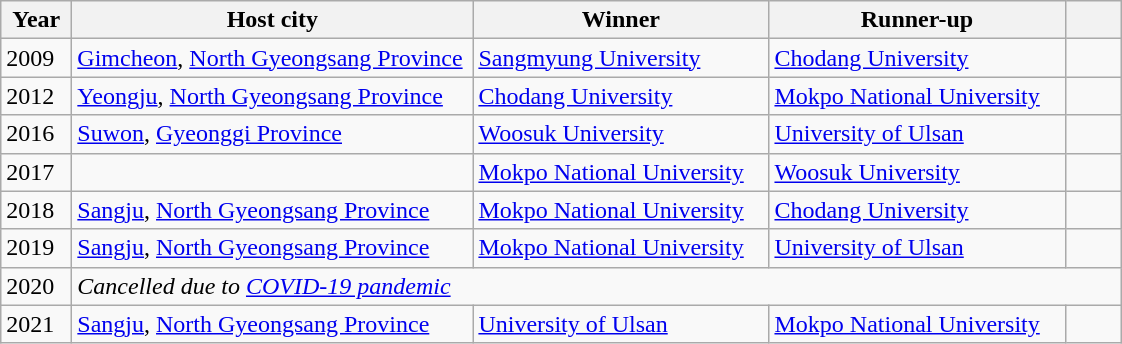<table class="wikitable sortable sortable">
<tr>
<th scope="col" width=40>Year</th>
<th scope="col" width=260>Host city</th>
<th scope="col" width=190>Winner</th>
<th scope="col" width=190>Runner-up</th>
<th scope="col" width=30></th>
</tr>
<tr>
<td>2009</td>
<td><a href='#'>Gimcheon</a>, <a href='#'>North Gyeongsang Province</a></td>
<td><a href='#'>Sangmyung University</a></td>
<td><a href='#'>Chodang University</a></td>
<td></td>
</tr>
<tr>
<td>2012</td>
<td><a href='#'>Yeongju</a>, <a href='#'>North Gyeongsang Province</a></td>
<td><a href='#'>Chodang University</a></td>
<td><a href='#'>Mokpo National University</a></td>
<td></td>
</tr>
<tr>
<td>2016</td>
<td><a href='#'>Suwon</a>, <a href='#'>Gyeonggi Province</a></td>
<td><a href='#'>Woosuk University</a></td>
<td><a href='#'>University of Ulsan</a></td>
<td></td>
</tr>
<tr>
<td>2017</td>
<td></td>
<td><a href='#'>Mokpo National University</a></td>
<td><a href='#'>Woosuk University</a></td>
<td></td>
</tr>
<tr>
<td>2018</td>
<td><a href='#'>Sangju</a>, <a href='#'>North Gyeongsang Province</a></td>
<td><a href='#'>Mokpo National University</a></td>
<td><a href='#'>Chodang University</a></td>
<td></td>
</tr>
<tr>
<td>2019</td>
<td><a href='#'>Sangju</a>, <a href='#'>North Gyeongsang Province</a></td>
<td><a href='#'>Mokpo National University</a></td>
<td><a href='#'>University of Ulsan</a></td>
<td></td>
</tr>
<tr>
<td>2020</td>
<td colspan="5"><em>Cancelled due to <a href='#'>COVID-19 pandemic</a></em></td>
</tr>
<tr>
<td>2021</td>
<td><a href='#'>Sangju</a>, <a href='#'>North Gyeongsang Province</a></td>
<td><a href='#'>University of Ulsan</a></td>
<td><a href='#'>Mokpo National University</a></td>
<td></td>
</tr>
</table>
